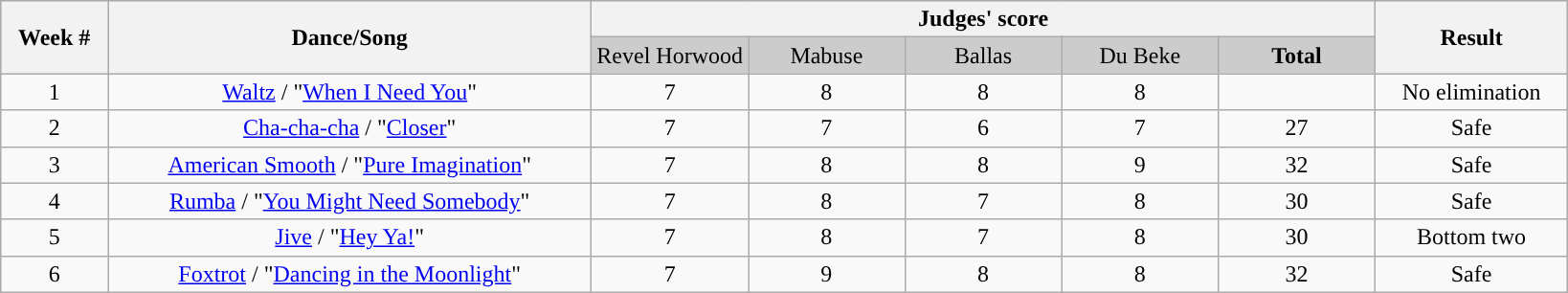<table class="wikitable collapsible collapsed">
<tr style="text-align:center; background:#ccc;">
<th rowspan="2">Week #</th>
<th rowspan="2">Dance/Song</th>
<th colspan="5">Judges' score</th>
<th rowspan="2">Result</th>
</tr>
<tr style="text-align:center; background:#ccc;">
<td style="width:10%; ">Revel Horwood</td>
<td style="width:10%; ">Mabuse</td>
<td style="width:10%; ">Ballas</td>
<td style="width:10%; ">Du Beke</td>
<td style="width:10%; "><strong>Total</strong></td>
</tr>
<tr style="text-align:center;">
<td>1</td>
<td><a href='#'>Waltz</a> / "<a href='#'>When I Need You</a>"</td>
<td>7</td>
<td>8</td>
<td>8</td>
<td>8</td>
<td></td>
<td>No elimination</td>
</tr>
<tr style="text-align:center;">
<td>2</td>
<td><a href='#'>Cha-cha-cha</a> / "<a href='#'>Closer</a>"</td>
<td>7</td>
<td>7</td>
<td>6</td>
<td>7</td>
<td>27</td>
<td>Safe</td>
</tr>
<tr style="text-align:center;">
<td>3</td>
<td><a href='#'>American Smooth</a> / "<a href='#'>Pure Imagination</a>"</td>
<td>7</td>
<td>8</td>
<td>8</td>
<td>9</td>
<td>32</td>
<td>Safe</td>
</tr>
<tr style="text-align:center;">
<td>4</td>
<td><a href='#'>Rumba</a> / "<a href='#'>You Might Need Somebody</a>"</td>
<td>7</td>
<td>8</td>
<td>7</td>
<td>8</td>
<td>30</td>
<td>Safe</td>
</tr>
<tr style="text-align:center;">
<td>5</td>
<td><a href='#'>Jive</a> / "<a href='#'>Hey Ya!</a>"</td>
<td>7</td>
<td>8</td>
<td>7</td>
<td>8</td>
<td>30</td>
<td>Bottom two</td>
</tr>
<tr style="text-align:center;">
<td>6</td>
<td><a href='#'>Foxtrot</a> / "<a href='#'>Dancing in the Moonlight</a>"</td>
<td>7</td>
<td>9</td>
<td>8</td>
<td>8</td>
<td>32</td>
<td>Safe</td>
</tr>
</table>
